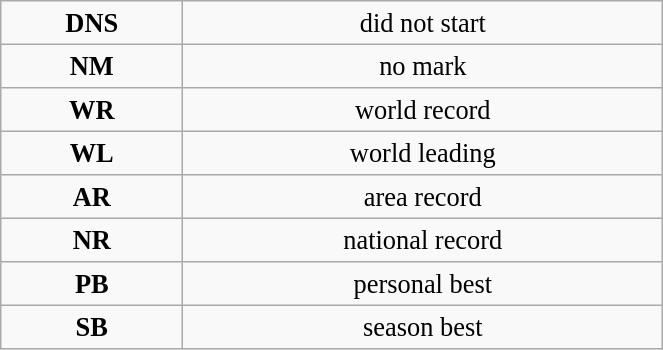<table class="wikitable" style=" text-align:center; font-size:110%;" width="35%">
<tr>
<td><strong>DNS</strong></td>
<td>did not start</td>
</tr>
<tr>
<td><strong>NM</strong></td>
<td>no mark</td>
</tr>
<tr>
<td><strong>WR</strong></td>
<td>world record</td>
</tr>
<tr>
<td><strong>WL</strong></td>
<td>world leading</td>
</tr>
<tr>
<td><strong>AR</strong></td>
<td>area record</td>
</tr>
<tr>
<td><strong>NR</strong></td>
<td>national record</td>
</tr>
<tr>
<td><strong>PB</strong></td>
<td>personal best</td>
</tr>
<tr>
<td><strong>SB</strong></td>
<td>season best</td>
</tr>
</table>
